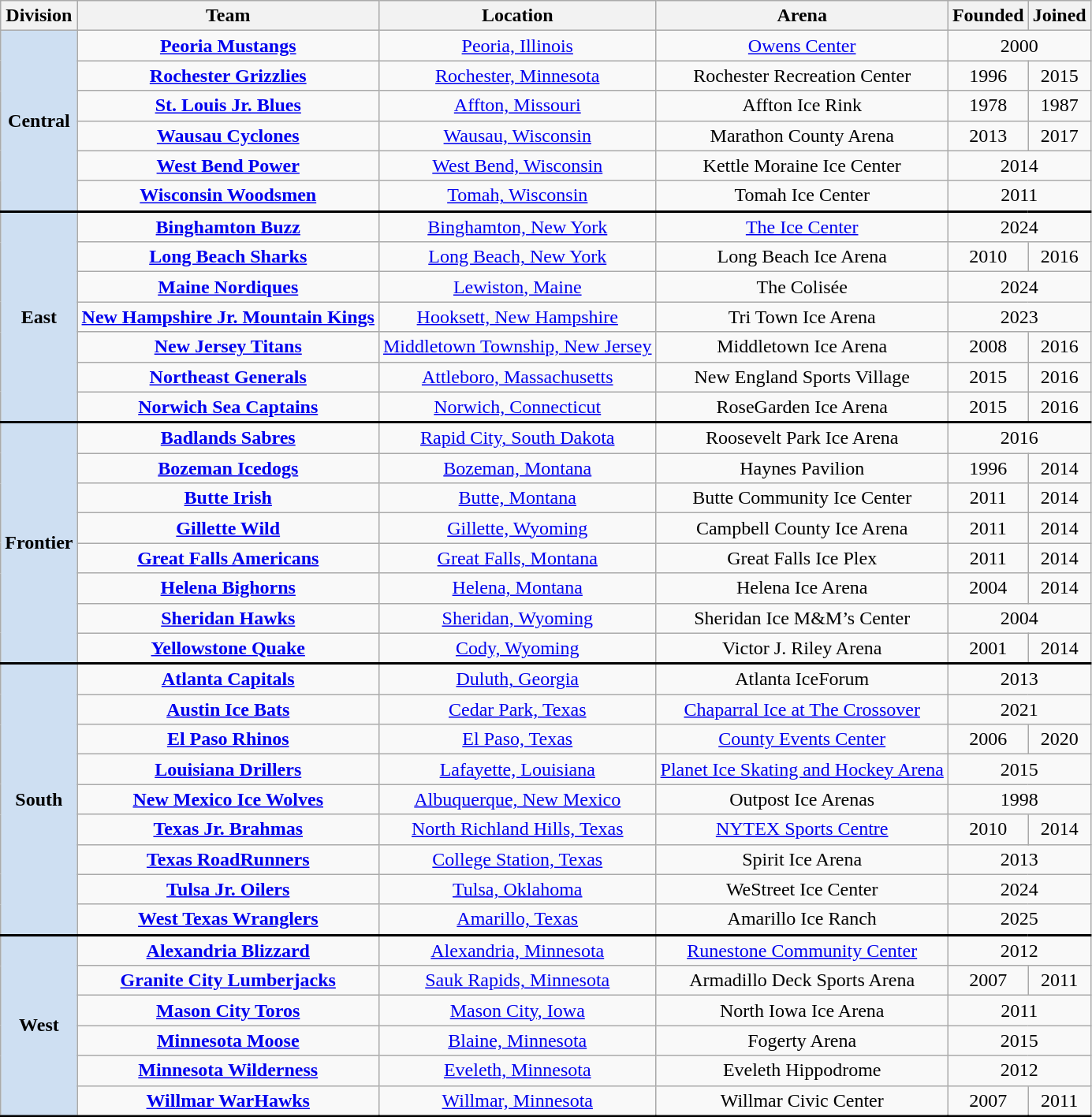<table class="wikitable" style="text-align:center">
<tr>
<th>Division</th>
<th>Team</th>
<th>Location</th>
<th>Arena</th>
<th>Founded</th>
<th>Joined</th>
</tr>
<tr>
<th rowspan=6 style=background:#cedff2>Central</th>
<td><strong><a href='#'>Peoria Mustangs</a></strong></td>
<td><a href='#'>Peoria, Illinois</a></td>
<td><a href='#'>Owens Center</a></td>
<td colspan=2>2000</td>
</tr>
<tr>
<td><strong><a href='#'>Rochester Grizzlies</a></strong></td>
<td><a href='#'>Rochester, Minnesota</a></td>
<td>Rochester Recreation Center</td>
<td>1996</td>
<td>2015</td>
</tr>
<tr>
<td><strong><a href='#'>St. Louis Jr. Blues</a></strong></td>
<td><a href='#'>Affton, Missouri</a></td>
<td>Affton Ice Rink</td>
<td>1978</td>
<td>1987</td>
</tr>
<tr>
<td><strong><a href='#'>Wausau Cyclones</a></strong></td>
<td><a href='#'>Wausau, Wisconsin</a></td>
<td>Marathon County Arena</td>
<td>2013</td>
<td>2017</td>
</tr>
<tr>
<td><strong><a href='#'>West Bend Power</a></strong></td>
<td><a href='#'>West Bend, Wisconsin</a></td>
<td>Kettle Moraine Ice Center</td>
<td colspan=2>2014</td>
</tr>
<tr style="border-bottom: 2px solid black;">
<td><strong><a href='#'>Wisconsin Woodsmen</a></strong></td>
<td><a href='#'>Tomah, Wisconsin</a></td>
<td>Tomah Ice Center</td>
<td colspan=2>2011</td>
</tr>
<tr style="border-top: 2px solid black;">
<th rowspan=7 style=background:#cedff2>East</th>
<td><strong><a href='#'>Binghamton Buzz</a></strong></td>
<td><a href='#'>Binghamton, New York</a></td>
<td><a href='#'>The Ice Center</a></td>
<td colspan=2>2024</td>
</tr>
<tr>
<td><strong><a href='#'>Long Beach Sharks</a></strong></td>
<td><a href='#'>Long Beach, New York</a></td>
<td>Long Beach Ice Arena</td>
<td>2010</td>
<td>2016</td>
</tr>
<tr>
<td><strong><a href='#'>Maine Nordiques</a></strong></td>
<td><a href='#'>Lewiston, Maine</a></td>
<td>The Colisée</td>
<td colspan=2>2024</td>
</tr>
<tr>
<td><strong><a href='#'>New Hampshire Jr. Mountain Kings</a></strong></td>
<td><a href='#'>Hooksett, New Hampshire</a></td>
<td>Tri Town Ice Arena</td>
<td colspan=2>2023</td>
</tr>
<tr>
<td><strong><a href='#'>New Jersey Titans</a></strong></td>
<td><a href='#'>Middletown Township, New Jersey</a></td>
<td>Middletown Ice Arena</td>
<td>2008</td>
<td>2016</td>
</tr>
<tr>
<td><strong><a href='#'>Northeast Generals</a></strong></td>
<td><a href='#'>Attleboro, Massachusetts</a></td>
<td>New England Sports Village</td>
<td>2015</td>
<td>2016</td>
</tr>
<tr style="border-bottom: 2px solid black;">
<td><strong><a href='#'>Norwich Sea Captains</a></strong></td>
<td><a href='#'>Norwich, Connecticut</a></td>
<td>RoseGarden Ice Arena</td>
<td>2015</td>
<td>2016</td>
</tr>
<tr style="border-top: 2px solid black;">
<th rowspan=8 style=background:#cedff2>Frontier</th>
<td><strong><a href='#'>Badlands Sabres</a></strong></td>
<td><a href='#'>Rapid City, South Dakota</a></td>
<td>Roosevelt Park Ice Arena</td>
<td colspan=2>2016</td>
</tr>
<tr>
<td><strong><a href='#'>Bozeman Icedogs</a></strong></td>
<td><a href='#'>Bozeman, Montana</a></td>
<td>Haynes Pavilion</td>
<td>1996</td>
<td>2014</td>
</tr>
<tr>
<td><strong><a href='#'>Butte Irish</a></strong></td>
<td><a href='#'>Butte, Montana</a></td>
<td>Butte Community Ice Center</td>
<td>2011</td>
<td>2014</td>
</tr>
<tr>
<td><strong><a href='#'>Gillette Wild</a></strong></td>
<td><a href='#'>Gillette, Wyoming</a></td>
<td>Campbell County Ice Arena</td>
<td>2011</td>
<td>2014</td>
</tr>
<tr>
<td><strong><a href='#'>Great Falls Americans</a></strong></td>
<td><a href='#'>Great Falls, Montana</a></td>
<td>Great Falls Ice Plex</td>
<td>2011</td>
<td>2014</td>
</tr>
<tr>
<td><strong><a href='#'>Helena Bighorns</a></strong></td>
<td><a href='#'>Helena, Montana</a></td>
<td>Helena Ice Arena</td>
<td>2004</td>
<td>2014</td>
</tr>
<tr>
<td><strong><a href='#'>Sheridan Hawks</a></strong></td>
<td><a href='#'>Sheridan, Wyoming</a></td>
<td>Sheridan Ice M&M’s Center</td>
<td colspan=2>2004</td>
</tr>
<tr style="border-bottom: 2px solid black;">
<td><strong><a href='#'>Yellowstone Quake</a></strong></td>
<td><a href='#'>Cody, Wyoming</a></td>
<td>Victor J. Riley Arena</td>
<td>2001</td>
<td>2014</td>
</tr>
<tr style="border-top: 2px solid black;">
<th rowspan="9" style="background:#cedff2">South</th>
<td><strong><a href='#'>Atlanta Capitals</a></strong></td>
<td><a href='#'>Duluth, Georgia</a></td>
<td>Atlanta IceForum</td>
<td colspan=2>2013</td>
</tr>
<tr>
<td><strong><a href='#'>Austin Ice Bats</a></strong></td>
<td><a href='#'>Cedar Park, Texas</a></td>
<td><a href='#'>Chaparral Ice at The Crossover</a></td>
<td colspan=2>2021</td>
</tr>
<tr>
<td><strong><a href='#'>El Paso Rhinos</a></strong></td>
<td><a href='#'>El Paso, Texas</a></td>
<td><a href='#'>County Events Center</a></td>
<td>2006</td>
<td>2020</td>
</tr>
<tr>
<td><strong><a href='#'>Louisiana Drillers</a></strong></td>
<td><a href='#'>Lafayette, Louisiana</a></td>
<td><a href='#'>Planet Ice Skating and Hockey Arena</a></td>
<td colspan=2>2015</td>
</tr>
<tr>
<td><strong><a href='#'>New Mexico Ice Wolves</a></strong></td>
<td><a href='#'>Albuquerque, New Mexico</a></td>
<td>Outpost Ice Arenas</td>
<td colspan=2>1998</td>
</tr>
<tr>
<td><strong><a href='#'>Texas Jr. Brahmas</a></strong></td>
<td><a href='#'>North Richland Hills, Texas</a></td>
<td><a href='#'>NYTEX Sports Centre</a></td>
<td>2010</td>
<td>2014</td>
</tr>
<tr>
<td><strong><a href='#'>Texas RoadRunners</a></strong></td>
<td><a href='#'>College Station, Texas</a></td>
<td>Spirit Ice Arena</td>
<td colspan=2>2013</td>
</tr>
<tr>
<td><strong><a href='#'>Tulsa Jr. Oilers</a></strong></td>
<td><a href='#'>Tulsa, Oklahoma</a></td>
<td>WeStreet Ice Center</td>
<td colspan=2>2024</td>
</tr>
<tr style="border-bottom: 2px solid black;">
<td><strong><a href='#'>West Texas Wranglers</a></strong></td>
<td><a href='#'>Amarillo, Texas</a></td>
<td>Amarillo Ice Ranch</td>
<td colspan=2>2025</td>
</tr>
<tr style="border-top: 2px solid black;">
<th rowspan=6 style="background:#cedff2; border-bottom: 2px solid black;">West</th>
<td><strong><a href='#'>Alexandria Blizzard</a></strong></td>
<td><a href='#'>Alexandria, Minnesota</a></td>
<td><a href='#'>Runestone Community Center</a></td>
<td colspan=2>2012</td>
</tr>
<tr>
<td><strong><a href='#'>Granite City Lumberjacks</a></strong></td>
<td><a href='#'>Sauk Rapids, Minnesota</a></td>
<td>Armadillo Deck Sports Arena</td>
<td>2007</td>
<td>2011</td>
</tr>
<tr>
<td><strong><a href='#'>Mason City Toros</a></strong></td>
<td><a href='#'>Mason City, Iowa</a></td>
<td>North Iowa Ice Arena</td>
<td colspan=2>2011</td>
</tr>
<tr>
<td><strong><a href='#'>Minnesota Moose</a></strong></td>
<td><a href='#'>Blaine, Minnesota</a></td>
<td>Fogerty Arena</td>
<td colspan=2>2015</td>
</tr>
<tr>
<td><strong><a href='#'>Minnesota Wilderness</a></strong></td>
<td><a href='#'>Eveleth, Minnesota</a></td>
<td>Eveleth Hippodrome</td>
<td colspan=2>2012</td>
</tr>
<tr style="border-bottom: 2px solid black;">
<td><strong><a href='#'>Willmar WarHawks</a></strong></td>
<td><a href='#'>Willmar, Minnesota</a></td>
<td>Willmar Civic Center</td>
<td>2007</td>
<td>2011</td>
</tr>
</table>
